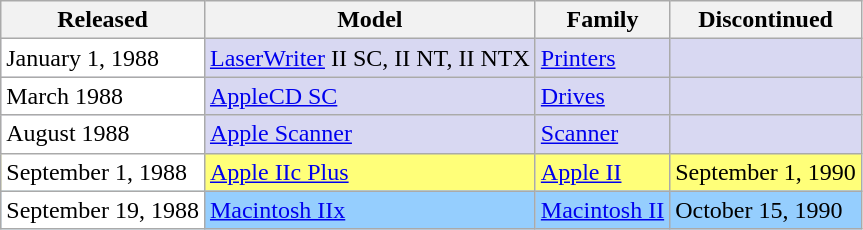<table class="wikitable">
<tr>
<th>Released</th>
<th>Model</th>
<th>Family</th>
<th>Discontinued</th>
</tr>
<tr bgcolor=#D8D8F2>
<td bgcolor=#FFF>January 1, 1988</td>
<td><a href='#'>LaserWriter</a> II SC, II NT, II NTX</td>
<td><a href='#'>Printers</a></td>
<td></td>
</tr>
<tr bgcolor=#D8D8F2>
<td bgcolor=#FFF>March 1988</td>
<td><a href='#'>AppleCD SC</a></td>
<td><a href='#'>Drives</a></td>
<td></td>
</tr>
<tr bgcolor=#D8D8F2>
<td bgcolor=#FFF>August 1988</td>
<td><a href='#'>Apple Scanner</a></td>
<td><a href='#'>Scanner</a></td>
<td></td>
</tr>
<tr bgcolor=#FFFF79>
<td bgcolor=#FFF>September 1, 1988</td>
<td><a href='#'>Apple IIc Plus</a></td>
<td><a href='#'>Apple II</a></td>
<td>September 1, 1990</td>
</tr>
<tr bgcolor=#95CEFE>
<td bgcolor=#FFF>September 19, 1988</td>
<td><a href='#'>Macintosh IIx</a></td>
<td><a href='#'>Macintosh II</a></td>
<td>October 15, 1990</td>
</tr>
</table>
